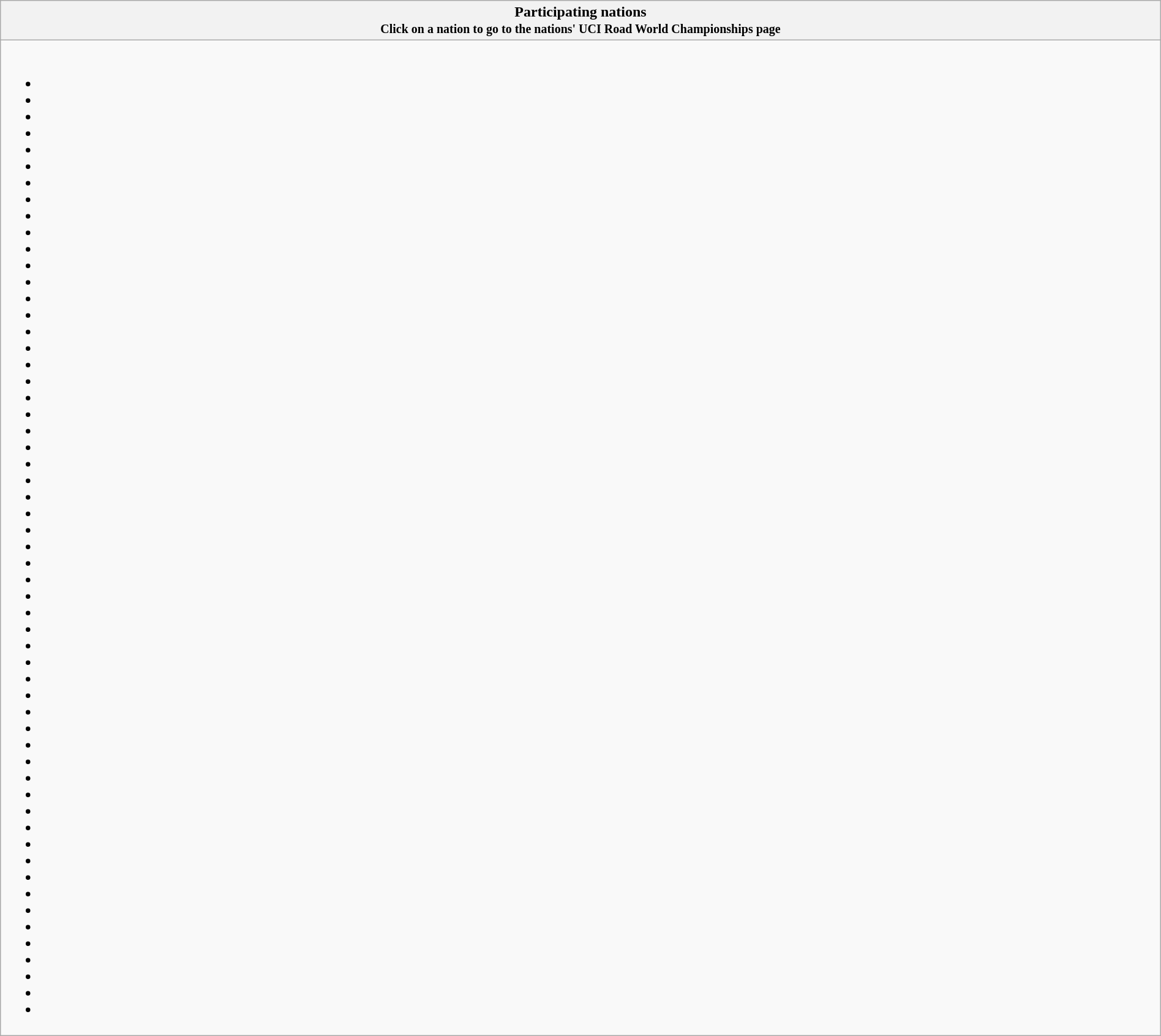<table class="wikitable collapsible" style="width:100%;">
<tr>
<th>Participating nations<br><small>Click on a nation to go to the nations' UCI Road World Championships page</small></th>
</tr>
<tr>
<td><br><ul><li></li><li></li><li></li><li></li><li></li><li></li><li></li><li></li><li></li><li></li><li></li><li></li><li></li><li></li><li></li><li></li><li></li><li></li><li></li><li></li><li></li><li></li><li></li><li></li><li></li><li></li><li></li><li></li><li></li><li></li><li></li><li></li><li></li><li></li><li></li><li></li><li></li><li></li><li></li><li></li><li></li><li></li><li></li><li></li><li></li><li></li><li></li><li></li><li></li><li></li><li></li><li></li><li></li><li></li><li></li><li></li><li></li></ul></td>
</tr>
</table>
